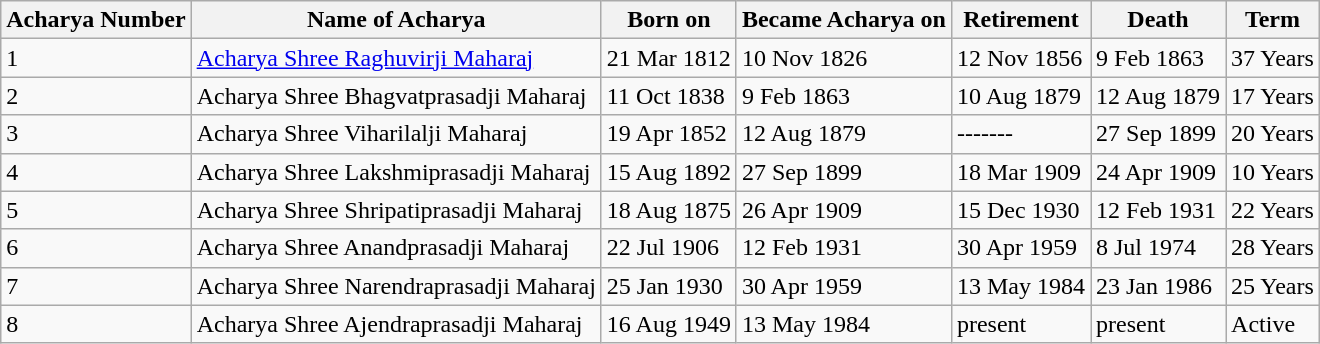<table class="wikitable sortable">
<tr>
<th>Acharya Number</th>
<th>Name of Acharya</th>
<th>Born on</th>
<th>Became Acharya on</th>
<th>Retirement</th>
<th>Death</th>
<th>Term</th>
</tr>
<tr>
<td>1</td>
<td><a href='#'>Acharya Shree Raghuvirji Maharaj</a></td>
<td>21 Mar 1812</td>
<td>10 Nov 1826</td>
<td>12 Nov 1856</td>
<td>9 Feb 1863</td>
<td>37 Years</td>
</tr>
<tr>
<td>2</td>
<td>Acharya Shree Bhagvatprasadji Maharaj</td>
<td>11 Oct 1838</td>
<td>9 Feb 1863</td>
<td>10 Aug 1879</td>
<td>12 Aug 1879</td>
<td>17 Years</td>
</tr>
<tr>
<td>3</td>
<td>Acharya Shree Viharilalji Maharaj</td>
<td>19 Apr 1852</td>
<td>12 Aug 1879</td>
<td>-------</td>
<td>27 Sep 1899</td>
<td>20 Years</td>
</tr>
<tr>
<td>4</td>
<td>Acharya Shree Lakshmiprasadji Maharaj</td>
<td>15 Aug 1892</td>
<td>27 Sep 1899</td>
<td>18 Mar 1909</td>
<td>24 Apr 1909</td>
<td>10 Years</td>
</tr>
<tr>
<td>5</td>
<td>Acharya Shree Shripatiprasadji Maharaj</td>
<td>18 Aug 1875</td>
<td>26 Apr 1909</td>
<td>15 Dec 1930</td>
<td>12 Feb 1931</td>
<td>22 Years</td>
</tr>
<tr>
<td>6</td>
<td>Acharya Shree Anandprasadji Maharaj</td>
<td>22 Jul 1906</td>
<td>12 Feb 1931</td>
<td>30 Apr 1959</td>
<td>8 Jul 1974</td>
<td>28 Years</td>
</tr>
<tr>
<td>7</td>
<td>Acharya Shree Narendraprasadji Maharaj</td>
<td>25 Jan 1930</td>
<td>30 Apr 1959</td>
<td>13 May 1984</td>
<td>23 Jan 1986</td>
<td>25 Years</td>
</tr>
<tr>
<td>8</td>
<td>Acharya Shree Ajendraprasadji Maharaj</td>
<td>16 Aug 1949</td>
<td>13 May 1984</td>
<td>present</td>
<td>present</td>
<td>Active</td>
</tr>
</table>
